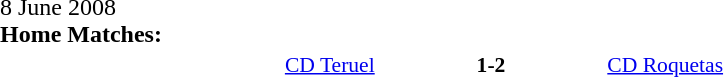<table width=100% cellspacing=1>
<tr>
<th width=20%></th>
<th width=12%></th>
<th width=20%></th>
<th></th>
</tr>
<tr>
<td>8 June 2008<br><strong>Home Matches:</strong></td>
</tr>
<tr style=font-size:90%>
<td align=right><a href='#'>CD Teruel</a></td>
<td align=center><strong>1-2</strong></td>
<td><a href='#'>CD Roquetas</a></td>
</tr>
</table>
